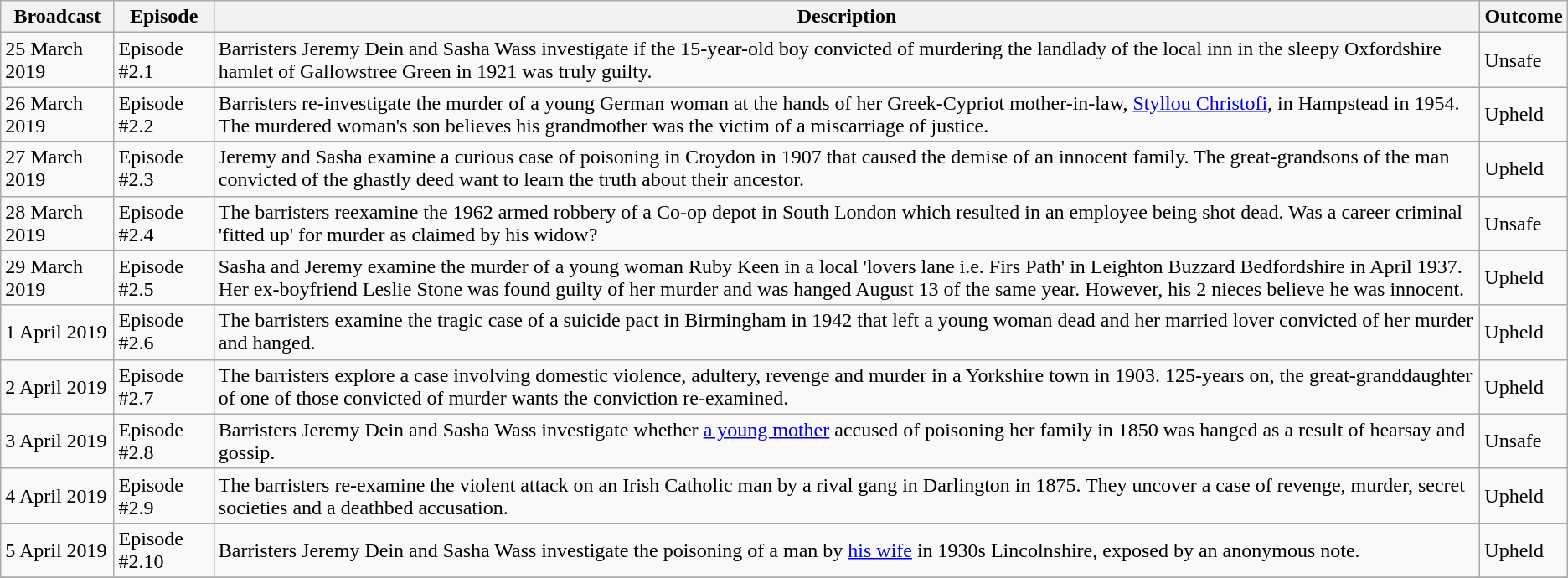<table class="wikitable">
<tr>
<th>Broadcast</th>
<th>Episode</th>
<th>Description</th>
<th>Outcome</th>
</tr>
<tr>
<td>25 March 2019</td>
<td>Episode #2.1</td>
<td>Barristers Jeremy Dein and Sasha Wass investigate if the 15-year-old boy convicted of murdering the landlady of the local inn in the sleepy Oxfordshire hamlet of Gallowstree Green in 1921 was truly guilty.</td>
<td>Unsafe</td>
</tr>
<tr>
<td>26 March 2019</td>
<td>Episode #2.2</td>
<td>Barristers re-investigate the murder of a young German woman at the hands of her Greek-Cypriot mother-in-law, <a href='#'>Styllou Christofi</a>, in Hampstead in 1954. The murdered woman's son believes his grandmother was the victim of a miscarriage of justice.</td>
<td>Upheld</td>
</tr>
<tr>
<td>27 March 2019</td>
<td>Episode #2.3</td>
<td>Jeremy and Sasha examine a curious case of poisoning in Croydon in 1907 that caused the demise of an innocent family. The great-grandsons of the man convicted of the ghastly deed want to learn the truth about their ancestor.</td>
<td>Upheld</td>
</tr>
<tr>
<td>28 March 2019</td>
<td>Episode #2.4</td>
<td>The barristers reexamine the 1962 armed robbery of a Co-op depot in South London which resulted in an employee being shot dead. Was a career criminal 'fitted up' for murder as claimed by his widow?</td>
<td>Unsafe</td>
</tr>
<tr>
<td>29 March 2019</td>
<td>Episode #2.5</td>
<td>Sasha and Jeremy examine the murder of a young woman Ruby Keen in a local 'lovers lane i.e. Firs Path' in Leighton Buzzard Bedfordshire in April 1937. Her ex-boyfriend Leslie Stone was found guilty of her murder and was hanged August 13 of the same year. However, his 2 nieces believe he was innocent.</td>
<td>Upheld</td>
</tr>
<tr>
<td>1 April 2019</td>
<td>Episode #2.6</td>
<td>The barristers examine the tragic case of a suicide pact in Birmingham in 1942 that left a young woman dead and her married lover convicted of her murder and hanged.</td>
<td>Upheld</td>
</tr>
<tr>
<td>2 April 2019</td>
<td>Episode #2.7</td>
<td>The barristers explore a case involving domestic violence, adultery, revenge and murder in a Yorkshire town in 1903. 125-years on, the great-granddaughter of one of those convicted of murder wants the conviction re-examined.</td>
<td>Upheld</td>
</tr>
<tr>
<td>3 April 2019</td>
<td>Episode #2.8</td>
<td>Barristers Jeremy Dein and Sasha Wass investigate whether <a href='#'>a young mother</a> accused of poisoning her family in 1850 was hanged as a result of hearsay and gossip.</td>
<td>Unsafe</td>
</tr>
<tr>
<td>4 April 2019</td>
<td>Episode #2.9</td>
<td>The barristers re-examine the violent attack on an Irish Catholic man by a rival gang in Darlington in 1875. They uncover a case of revenge, murder, secret societies and a deathbed accusation.</td>
<td>Upheld</td>
</tr>
<tr>
<td>5 April 2019</td>
<td>Episode #2.10</td>
<td>Barristers Jeremy Dein and Sasha Wass investigate the poisoning of a man by <a href='#'>his wife</a> in 1930s Lincolnshire, exposed by an anonymous note.</td>
<td>Upheld</td>
</tr>
<tr>
</tr>
</table>
